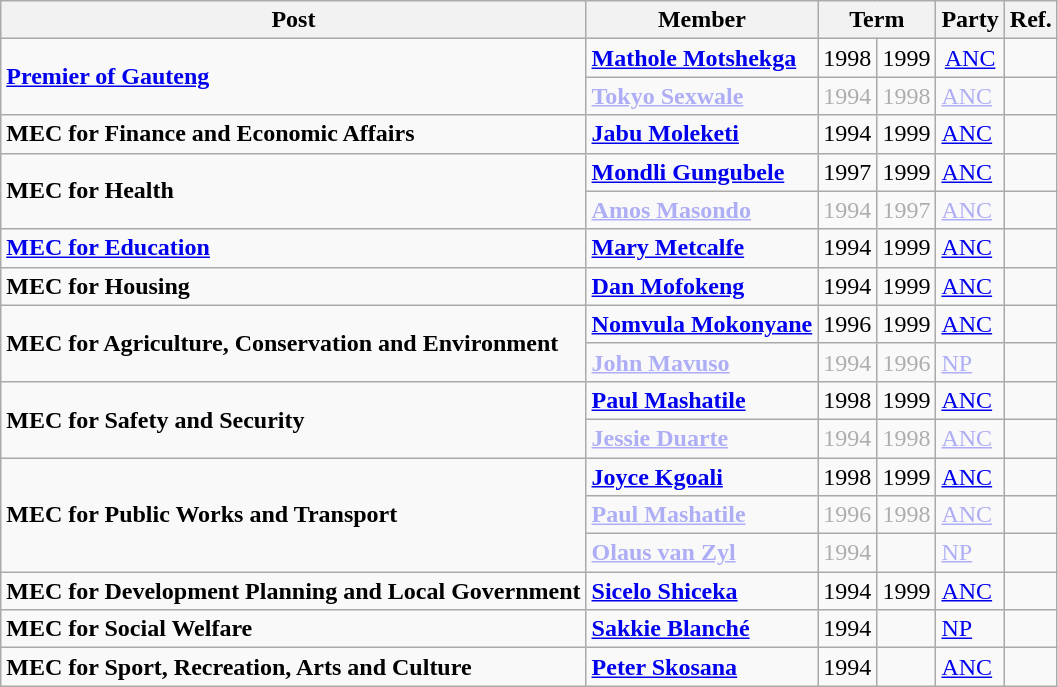<table class="wikitable collapsible">
<tr>
<th>Post</th>
<th>Member</th>
<th colspan="2">Term</th>
<th>Party</th>
<th>Ref.</th>
</tr>
<tr>
<td rowspan="2"><strong><a href='#'>Premier of Gauteng</a></strong></td>
<td><strong><a href='#'>Mathole Motshekga</a></strong></td>
<td>1998</td>
<td>1999</td>
<td align="center"><a href='#'>ANC</a></td>
<td></td>
</tr>
<tr style="opacity:.3;">
<td><strong><a href='#'>Tokyo Sexwale</a></strong></td>
<td>1994</td>
<td>1998</td>
<td><a href='#'>ANC</a></td>
<td></td>
</tr>
<tr>
<td><strong>MEC for Finance and Economic Affairs</strong></td>
<td><strong><a href='#'>Jabu Moleketi</a></strong></td>
<td>1994</td>
<td>1999</td>
<td><a href='#'>ANC</a></td>
<td></td>
</tr>
<tr>
<td rowspan="2"><strong>MEC for Health</strong></td>
<td><strong><a href='#'>Mondli Gungubele</a></strong></td>
<td>1997</td>
<td>1999</td>
<td><a href='#'>ANC</a></td>
<td></td>
</tr>
<tr style="opacity:.3;">
<td><strong><a href='#'>Amos Masondo</a></strong></td>
<td>1994</td>
<td>1997</td>
<td><a href='#'>ANC</a></td>
<td></td>
</tr>
<tr>
<td><a href='#'><strong>MEC for Education</strong></a></td>
<td><strong><a href='#'>Mary Metcalfe</a></strong></td>
<td>1994</td>
<td>1999</td>
<td><a href='#'>ANC</a></td>
<td></td>
</tr>
<tr>
<td><strong>MEC for Housing</strong></td>
<td><strong><a href='#'>Dan Mofokeng</a></strong></td>
<td>1994</td>
<td>1999</td>
<td><a href='#'>ANC</a></td>
<td></td>
</tr>
<tr>
<td rowspan="2"><strong>MEC for Agriculture, Conservation and Environment</strong></td>
<td><strong><a href='#'>Nomvula Mokonyane</a></strong></td>
<td>1996</td>
<td>1999</td>
<td><a href='#'>ANC</a></td>
<td></td>
</tr>
<tr style="opacity:.3;">
<td><strong><a href='#'>John Mavuso</a></strong></td>
<td>1994</td>
<td>1996</td>
<td><a href='#'>NP</a></td>
<td></td>
</tr>
<tr>
<td rowspan="2"><strong>MEC for Safety and Security</strong></td>
<td><strong><a href='#'>Paul Mashatile</a></strong></td>
<td>1998</td>
<td>1999</td>
<td><a href='#'>ANC</a></td>
<td></td>
</tr>
<tr style="opacity:.3;">
<td><strong><a href='#'>Jessie Duarte</a></strong></td>
<td>1994</td>
<td>1998</td>
<td><a href='#'>ANC</a></td>
<td></td>
</tr>
<tr>
<td rowspan="3"><strong>MEC for Public Works and Transport</strong></td>
<td><strong><a href='#'>Joyce Kgoali</a></strong></td>
<td>1998</td>
<td>1999</td>
<td><a href='#'>ANC</a></td>
<td></td>
</tr>
<tr style="opacity:.3;">
<td><strong><a href='#'>Paul Mashatile</a></strong></td>
<td>1996</td>
<td>1998</td>
<td><a href='#'>ANC</a></td>
<td></td>
</tr>
<tr style="opacity:.3;">
<td><strong><a href='#'>Olaus van Zyl</a></strong></td>
<td>1994</td>
<td></td>
<td><a href='#'>NP</a></td>
<td></td>
</tr>
<tr>
<td><strong>MEC for Development Planning and Local Government</strong></td>
<td><strong><a href='#'>Sicelo Shiceka</a></strong></td>
<td>1994</td>
<td>1999</td>
<td><a href='#'>ANC</a></td>
<td></td>
</tr>
<tr>
<td><strong>MEC for Social Welfare</strong></td>
<td><strong><a href='#'>Sakkie Blanché</a></strong></td>
<td>1994</td>
<td></td>
<td><a href='#'>NP</a></td>
<td></td>
</tr>
<tr>
<td><strong>MEC for Sport, Recreation, Arts and Culture</strong></td>
<td><strong><a href='#'>Peter Skosana</a></strong></td>
<td>1994</td>
<td></td>
<td><a href='#'>ANC</a></td>
<td></td>
</tr>
</table>
